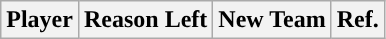<table class="wikitable sortable sortable" style="text-align: center;">
<tr>
<th>Player</th>
<th>Reason Left</th>
<th>New Team</th>
<th>Ref.</th>
</tr>
</table>
